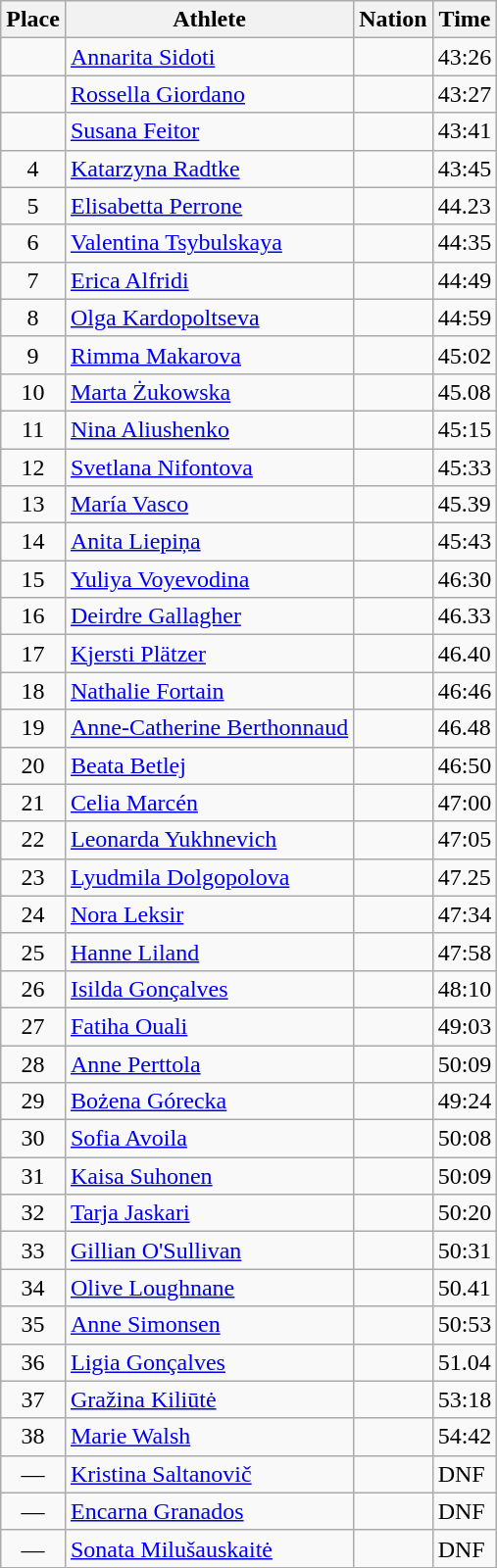<table class="wikitable sortable">
<tr>
<th>Place</th>
<th>Athlete</th>
<th>Nation</th>
<th>Time</th>
</tr>
<tr>
<td align=center></td>
<td><a href='#'>Annarita Sidoti</a></td>
<td></td>
<td>43:26</td>
</tr>
<tr>
<td align=center></td>
<td><a href='#'>Rossella Giordano</a></td>
<td></td>
<td>43:27</td>
</tr>
<tr>
<td align=center></td>
<td><a href='#'>Susana Feitor</a></td>
<td></td>
<td>43:41</td>
</tr>
<tr>
<td align=center>4</td>
<td><a href='#'>Katarzyna Radtke</a></td>
<td></td>
<td>43:45</td>
</tr>
<tr>
<td align=center>5</td>
<td><a href='#'>Elisabetta Perrone</a></td>
<td></td>
<td>44.23</td>
</tr>
<tr>
<td align=center>6</td>
<td><a href='#'>Valentina Tsybulskaya</a></td>
<td></td>
<td>44:35</td>
</tr>
<tr>
<td align=center>7</td>
<td><a href='#'>Erica Alfridi</a></td>
<td></td>
<td>44:49</td>
</tr>
<tr>
<td align=center>8</td>
<td><a href='#'>Olga Kardopoltseva</a></td>
<td></td>
<td>44:59</td>
</tr>
<tr>
<td align=center>9</td>
<td><a href='#'>Rimma Makarova</a></td>
<td></td>
<td>45:02</td>
</tr>
<tr>
<td align=center>10</td>
<td><a href='#'>Marta Żukowska</a></td>
<td></td>
<td>45.08</td>
</tr>
<tr>
<td align=center>11</td>
<td><a href='#'>Nina Aliushenko</a></td>
<td></td>
<td>45:15</td>
</tr>
<tr>
<td align=center>12</td>
<td><a href='#'>Svetlana Nifontova</a></td>
<td></td>
<td>45:33</td>
</tr>
<tr>
<td align=center>13</td>
<td><a href='#'>María Vasco</a></td>
<td></td>
<td>45.39</td>
</tr>
<tr>
<td align=center>14</td>
<td><a href='#'>Anita Liepiņa</a></td>
<td></td>
<td>45:43</td>
</tr>
<tr>
<td align=center>15</td>
<td><a href='#'>Yuliya Voyevodina</a></td>
<td></td>
<td>46:30</td>
</tr>
<tr>
<td align=center>16</td>
<td><a href='#'>Deirdre Gallagher</a></td>
<td></td>
<td>46.33</td>
</tr>
<tr>
<td align=center>17</td>
<td><a href='#'>Kjersti Plätzer</a></td>
<td></td>
<td>46.40</td>
</tr>
<tr>
<td align=center>18</td>
<td><a href='#'>Nathalie Fortain</a></td>
<td></td>
<td>46:46</td>
</tr>
<tr>
<td align=center>19</td>
<td><a href='#'>Anne-Catherine Berthonnaud</a></td>
<td></td>
<td>46.48</td>
</tr>
<tr>
<td align=center>20</td>
<td><a href='#'>Beata Betlej</a></td>
<td></td>
<td>46:50</td>
</tr>
<tr>
<td align=center>21</td>
<td><a href='#'>Celia Marcén</a></td>
<td></td>
<td>47:00</td>
</tr>
<tr>
<td align=center>22</td>
<td><a href='#'>Leonarda Yukhnevich</a></td>
<td></td>
<td>47:05</td>
</tr>
<tr>
<td align=center>23</td>
<td><a href='#'>Lyudmila Dolgopolova</a></td>
<td></td>
<td>47.25</td>
</tr>
<tr>
<td align=center>24</td>
<td><a href='#'>Nora Leksir</a></td>
<td></td>
<td>47:34</td>
</tr>
<tr>
<td align=center>25</td>
<td><a href='#'>Hanne Liland</a></td>
<td></td>
<td>47:58</td>
</tr>
<tr>
<td align=center>26</td>
<td><a href='#'>Isilda Gonçalves</a></td>
<td></td>
<td>48:10</td>
</tr>
<tr>
<td align=center>27</td>
<td><a href='#'>Fatiha Ouali</a></td>
<td></td>
<td>49:03</td>
</tr>
<tr>
<td align=center>28</td>
<td><a href='#'>Anne Perttola</a></td>
<td></td>
<td>50:09</td>
</tr>
<tr>
<td align=center>29</td>
<td><a href='#'>Bożena Górecka</a></td>
<td></td>
<td>49:24</td>
</tr>
<tr>
<td align=center>30</td>
<td><a href='#'>Sofia Avoila</a></td>
<td></td>
<td>50:08</td>
</tr>
<tr>
<td align=center>31</td>
<td><a href='#'>Kaisa Suhonen</a></td>
<td></td>
<td>50:09</td>
</tr>
<tr>
<td align=center>32</td>
<td><a href='#'>Tarja Jaskari</a></td>
<td></td>
<td>50:20</td>
</tr>
<tr>
<td align=center>33</td>
<td><a href='#'>Gillian O'Sullivan</a></td>
<td></td>
<td>50:31</td>
</tr>
<tr>
<td align=center>34</td>
<td><a href='#'>Olive Loughnane</a></td>
<td></td>
<td>50.41</td>
</tr>
<tr>
<td align=center>35</td>
<td><a href='#'>Anne Simonsen</a></td>
<td></td>
<td>50:53</td>
</tr>
<tr>
<td align=center>36</td>
<td><a href='#'>Ligia Gonçalves</a></td>
<td></td>
<td>51.04</td>
</tr>
<tr>
<td align=center>37</td>
<td><a href='#'>Gražina Kiliūtė</a></td>
<td></td>
<td>53:18</td>
</tr>
<tr>
<td align=center>38</td>
<td><a href='#'>Marie Walsh</a></td>
<td></td>
<td>54:42</td>
</tr>
<tr>
<td align=center>—</td>
<td><a href='#'>Kristina Saltanovič</a></td>
<td></td>
<td>DNF</td>
</tr>
<tr>
<td align=center>—</td>
<td><a href='#'>Encarna Granados</a></td>
<td></td>
<td>DNF</td>
</tr>
<tr>
<td align=center>—</td>
<td><a href='#'>Sonata Milušauskaitė</a></td>
<td></td>
<td>DNF</td>
</tr>
</table>
